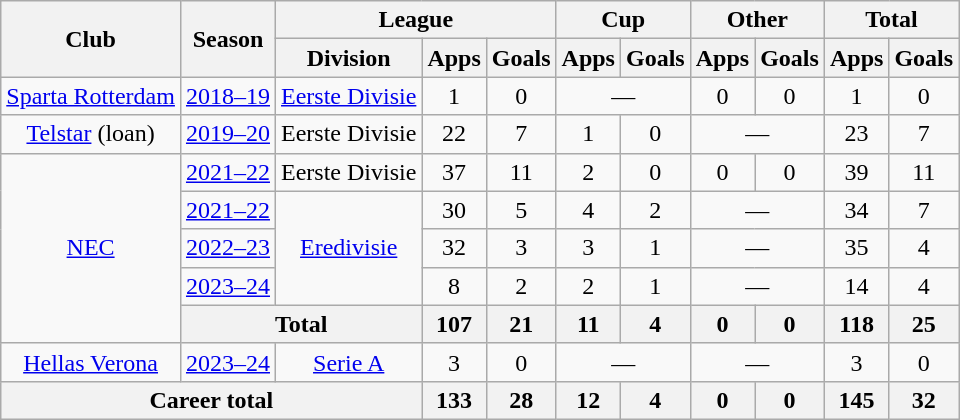<table class="wikitable" style="text-align:center">
<tr>
<th rowspan="2">Club</th>
<th rowspan="2">Season</th>
<th colspan="3">League</th>
<th colspan="2">Cup</th>
<th colspan="2">Other</th>
<th colspan="2">Total</th>
</tr>
<tr>
<th>Division</th>
<th>Apps</th>
<th>Goals</th>
<th>Apps</th>
<th>Goals</th>
<th>Apps</th>
<th>Goals</th>
<th>Apps</th>
<th>Goals</th>
</tr>
<tr>
<td><a href='#'>Sparta Rotterdam</a></td>
<td><a href='#'>2018–19</a></td>
<td><a href='#'>Eerste Divisie</a></td>
<td>1</td>
<td>0</td>
<td colspan="2">—</td>
<td>0</td>
<td>0</td>
<td>1</td>
<td>0</td>
</tr>
<tr>
<td><a href='#'>Telstar</a> (loan)</td>
<td><a href='#'>2019–20</a></td>
<td>Eerste Divisie</td>
<td>22</td>
<td>7</td>
<td>1</td>
<td>0</td>
<td colspan="2">—</td>
<td>23</td>
<td>7</td>
</tr>
<tr>
<td rowspan="5"><a href='#'>NEC</a></td>
<td><a href='#'>2021–22</a></td>
<td>Eerste Divisie</td>
<td>37</td>
<td>11</td>
<td>2</td>
<td>0</td>
<td>0</td>
<td>0</td>
<td>39</td>
<td>11</td>
</tr>
<tr>
<td><a href='#'>2021–22</a></td>
<td rowspan="3"><a href='#'>Eredivisie</a></td>
<td>30</td>
<td>5</td>
<td>4</td>
<td>2</td>
<td colspan="2">—</td>
<td>34</td>
<td>7</td>
</tr>
<tr>
<td><a href='#'>2022–23</a></td>
<td>32</td>
<td>3</td>
<td>3</td>
<td>1</td>
<td colspan="2">—</td>
<td>35</td>
<td>4</td>
</tr>
<tr>
<td><a href='#'>2023–24</a></td>
<td>8</td>
<td>2</td>
<td>2</td>
<td>1</td>
<td colspan="2">—</td>
<td>14</td>
<td>4</td>
</tr>
<tr>
<th colspan="2">Total</th>
<th>107</th>
<th>21</th>
<th>11</th>
<th>4</th>
<th>0</th>
<th>0</th>
<th>118</th>
<th>25</th>
</tr>
<tr>
<td><a href='#'>Hellas Verona</a></td>
<td><a href='#'>2023–24</a></td>
<td><a href='#'>Serie A</a></td>
<td>3</td>
<td>0</td>
<td colspan="2">—</td>
<td colspan="2">—</td>
<td>3</td>
<td>0</td>
</tr>
<tr>
<th colspan="3">Career total</th>
<th>133</th>
<th>28</th>
<th>12</th>
<th>4</th>
<th>0</th>
<th>0</th>
<th>145</th>
<th>32</th>
</tr>
</table>
